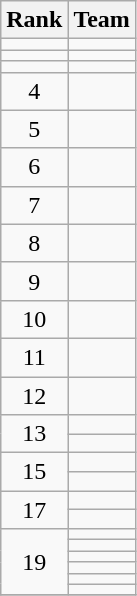<table class="wikitable">
<tr>
<th>Rank</th>
<th>Team</th>
</tr>
<tr>
<td align=center></td>
<td></td>
</tr>
<tr>
<td align=center></td>
<td></td>
</tr>
<tr>
<td align=center></td>
<td></td>
</tr>
<tr>
<td align=center>4</td>
<td></td>
</tr>
<tr>
<td align=center>5</td>
<td></td>
</tr>
<tr>
<td align=center>6</td>
<td></td>
</tr>
<tr>
<td align=center>7</td>
<td></td>
</tr>
<tr>
<td align=center>8</td>
<td></td>
</tr>
<tr>
<td align=center>9</td>
<td></td>
</tr>
<tr>
<td align=center>10</td>
<td></td>
</tr>
<tr>
<td align=center>11</td>
<td></td>
</tr>
<tr>
<td align=center>12</td>
<td></td>
</tr>
<tr>
<td rowspan=2 align=center>13</td>
<td></td>
</tr>
<tr>
<td></td>
</tr>
<tr>
<td rowspan=2 align=center>15</td>
<td></td>
</tr>
<tr>
<td></td>
</tr>
<tr>
<td rowspan=2 align=center>17</td>
<td></td>
</tr>
<tr>
<td></td>
</tr>
<tr>
<td rowspan=6 align=center>19</td>
<td></td>
</tr>
<tr>
<td></td>
</tr>
<tr>
<td></td>
</tr>
<tr>
<td></td>
</tr>
<tr>
<td></td>
</tr>
<tr>
<td></td>
</tr>
<tr>
</tr>
</table>
